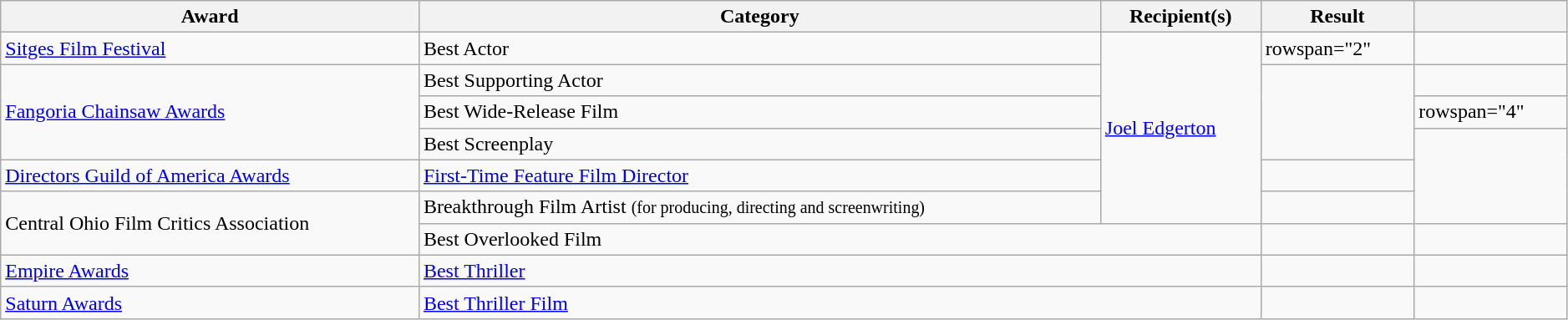<table class="wikitable sortable" style="width: 99%;">
<tr>
<th scope="col">Award</th>
<th scope="col">Category</th>
<th scope="col">Recipient(s)</th>
<th scope="col">Result</th>
<th scope="col" class="unsortable"></th>
</tr>
<tr>
<td><a href='#'>Sitges Film Festival</a></td>
<td>Best Actor</td>
<td rowspan="6"><a href='#'>Joel Edgerton</a></td>
<td>rowspan="2" </td>
<td></td>
</tr>
<tr>
<td rowspan="3"><a href='#'>Fangoria Chainsaw Awards</a></td>
<td>Best Supporting Actor</td>
<td rowspan="3"></td>
</tr>
<tr>
<td>Best Wide-Release Film</td>
<td>rowspan="4" </td>
</tr>
<tr>
<td>Best Screenplay</td>
</tr>
<tr>
<td><a href='#'>Directors Guild of America Awards</a></td>
<td><a href='#'>First-Time Feature Film Director</a></td>
<td></td>
</tr>
<tr>
<td rowspan="2">Central Ohio Film Critics Association</td>
<td>Breakthrough Film Artist <small>(for producing, directing and screenwriting)</small></td>
<td></td>
</tr>
<tr>
<td colspan=2>Best Overlooked Film</td>
<td></td>
<td></td>
</tr>
<tr>
<td><a href='#'>Empire Awards</a></td>
<td colspan=2><a href='#'>Best Thriller</a></td>
<td></td>
<td></td>
</tr>
<tr>
<td><a href='#'>Saturn Awards</a></td>
<td colspan=2><a href='#'>Best Thriller Film</a></td>
<td></td>
<td></td>
</tr>
</table>
